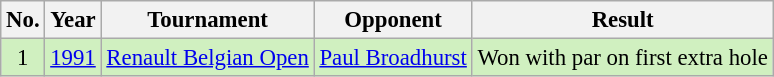<table class="wikitable" style="font-size:95%;">
<tr>
<th>No.</th>
<th>Year</th>
<th>Tournament</th>
<th>Opponent</th>
<th>Result</th>
</tr>
<tr style="background:#D0F0C0;">
<td align=center>1</td>
<td><a href='#'>1991</a></td>
<td><a href='#'>Renault Belgian Open</a></td>
<td> <a href='#'>Paul Broadhurst</a></td>
<td>Won with par on first extra hole</td>
</tr>
</table>
